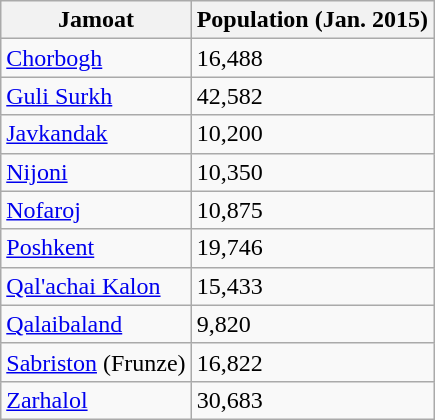<table class="wikitable" sortable">
<tr>
<th>Jamoat</th>
<th>Population (Jan. 2015)</th>
</tr>
<tr>
<td><a href='#'>Chorbogh</a></td>
<td>16,488</td>
</tr>
<tr>
<td><a href='#'>Guli Surkh</a></td>
<td>42,582</td>
</tr>
<tr>
<td><a href='#'>Javkandak</a></td>
<td>10,200</td>
</tr>
<tr>
<td><a href='#'>Nijoni</a></td>
<td>10,350</td>
</tr>
<tr>
<td><a href='#'>Nofaroj</a></td>
<td>10,875</td>
</tr>
<tr>
<td><a href='#'>Poshkent</a></td>
<td>19,746</td>
</tr>
<tr>
<td><a href='#'>Qal'achai Kalon</a></td>
<td>15,433</td>
</tr>
<tr>
<td><a href='#'>Qalaibaland</a></td>
<td>9,820</td>
</tr>
<tr>
<td><a href='#'>Sabriston</a> (Frunze)</td>
<td>16,822</td>
</tr>
<tr>
<td><a href='#'>Zarhalol</a></td>
<td>30,683</td>
</tr>
</table>
